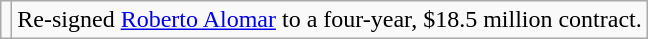<table class="wikitable">
<tr>
<td></td>
<td>Re-signed <a href='#'>Roberto Alomar</a> to a four-year, $18.5 million contract.</td>
</tr>
</table>
